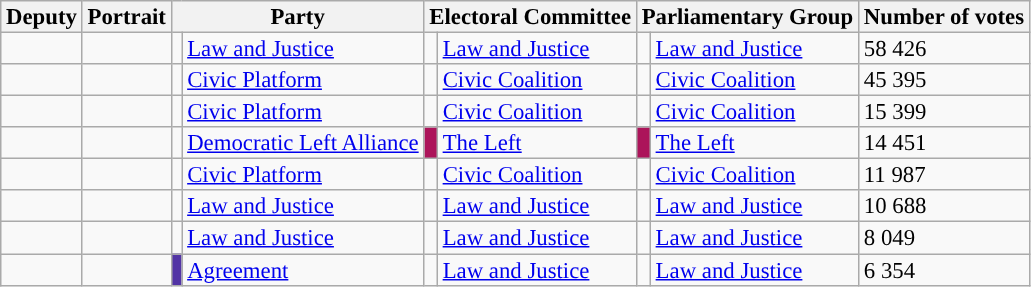<table class="wikitable sortable" style="font-size:95%;line-height:14px;">
<tr>
<th>Deputy</th>
<th>Portrait</th>
<th colspan="2">Party</th>
<th colspan="2">Electoral Committee</th>
<th colspan="2">Parliamentary Group</th>
<th>Number of votes</th>
</tr>
<tr>
<td></td>
<td></td>
<td style="background:"></td>
<td><a href='#'>Law and Justice</a></td>
<td style="background:"></td>
<td><a href='#'>Law and Justice</a></td>
<td style="background:"></td>
<td><a href='#'>Law and Justice</a></td>
<td>58 426</td>
</tr>
<tr>
<td></td>
<td></td>
<td style="background:"></td>
<td><a href='#'>Civic Platform</a></td>
<td style="background:"></td>
<td><a href='#'>Civic Coalition</a></td>
<td style="background:"></td>
<td><a href='#'>Civic Coalition</a></td>
<td>45 395</td>
</tr>
<tr>
<td></td>
<td></td>
<td style="background:"></td>
<td><a href='#'>Civic Platform</a></td>
<td style="background:"></td>
<td><a href='#'>Civic Coalition</a></td>
<td style="background:"></td>
<td><a href='#'>Civic Coalition</a></td>
<td>15 399</td>
</tr>
<tr>
<td></td>
<td></td>
<td style="background:"></td>
<td><a href='#'>Democratic Left Alliance</a></td>
<td style="background:#AC145A;"></td>
<td><a href='#'>The Left</a></td>
<td style="background:#AC145A;"></td>
<td><a href='#'>The Left</a></td>
<td>14 451</td>
</tr>
<tr>
<td></td>
<td></td>
<td style="background:"></td>
<td><a href='#'>Civic Platform</a></td>
<td style="background:"></td>
<td><a href='#'>Civic Coalition</a></td>
<td style="background:"></td>
<td><a href='#'>Civic Coalition</a></td>
<td>11 987</td>
</tr>
<tr>
<td></td>
<td></td>
<td style="background:"></td>
<td><a href='#'>Law and Justice</a></td>
<td style="background:"></td>
<td><a href='#'>Law and Justice</a></td>
<td style="background:"></td>
<td><a href='#'>Law and Justice</a></td>
<td>10 688</td>
</tr>
<tr>
<td></td>
<td></td>
<td style="background:"></td>
<td><a href='#'>Law and Justice</a></td>
<td style="background:"></td>
<td><a href='#'>Law and Justice</a></td>
<td style="background:"></td>
<td><a href='#'>Law and Justice</a></td>
<td>8 049</td>
</tr>
<tr>
<td></td>
<td></td>
<td style="background:#5234A5;"></td>
<td><a href='#'>Agreement</a></td>
<td style="background:"></td>
<td><a href='#'>Law and Justice</a></td>
<td style="background:"></td>
<td><a href='#'>Law and Justice</a></td>
<td>6 354</td>
</tr>
</table>
